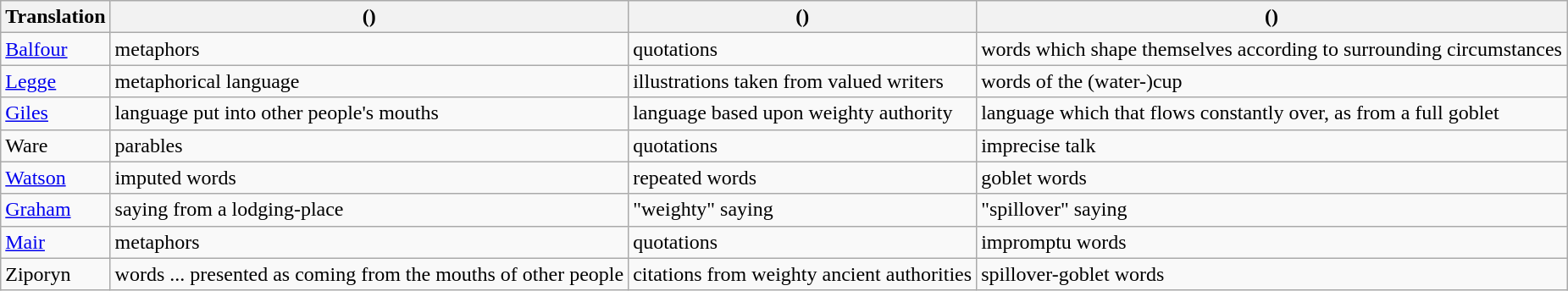<table class="wikitable">
<tr>
<th>Translation</th>
<th> ()</th>
<th> ()</th>
<th> ()</th>
</tr>
<tr>
<td><a href='#'>Balfour</a></td>
<td>metaphors</td>
<td>quotations</td>
<td>words which shape themselves according to surrounding circumstances</td>
</tr>
<tr>
<td><a href='#'>Legge</a></td>
<td>metaphorical language</td>
<td>illustrations taken from valued writers</td>
<td>words of the (water-)cup</td>
</tr>
<tr>
<td><a href='#'>Giles</a></td>
<td>language put into other people's mouths</td>
<td>language based upon weighty authority</td>
<td>language which that flows constantly over, as from a full goblet</td>
</tr>
<tr>
<td>Ware</td>
<td>parables</td>
<td>quotations</td>
<td>imprecise talk</td>
</tr>
<tr>
<td><a href='#'>Watson</a></td>
<td>imputed words</td>
<td>repeated words</td>
<td>goblet words</td>
</tr>
<tr>
<td><a href='#'>Graham</a></td>
<td>saying from a lodging-place</td>
<td>"weighty" saying</td>
<td>"spillover" saying</td>
</tr>
<tr>
<td><a href='#'>Mair</a></td>
<td>metaphors</td>
<td>quotations</td>
<td>impromptu words</td>
</tr>
<tr>
<td>Ziporyn</td>
<td>words ... presented as coming from the mouths of other people</td>
<td>citations from weighty ancient authorities</td>
<td>spillover-goblet words</td>
</tr>
</table>
